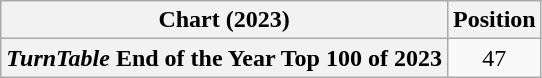<table class="wikitable sortable plainrowheaders" style="text-align:center">
<tr>
<th scope="col">Chart (2023)</th>
<th scope="col">Position</th>
</tr>
<tr>
<th scope="row"><em>TurnTable</em> End of the Year Top 100 of 2023</th>
<td>47</td>
</tr>
</table>
